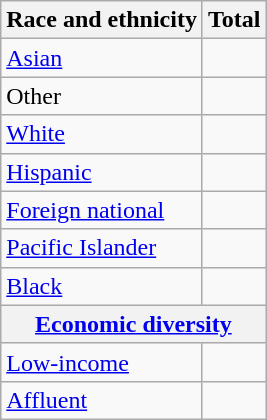<table class="wikitable floatright sortable collapsible"; text-align:right; font-size:80%;">
<tr>
<th>Race and ethnicity</th>
<th colspan="2" data-sort-type=number>Total</th>
</tr>
<tr>
<td><a href='#'>Asian</a></td>
<td align=right></td>
</tr>
<tr>
<td>Other</td>
<td align=right></td>
</tr>
<tr>
<td><a href='#'>White</a></td>
<td align=right></td>
</tr>
<tr>
<td><a href='#'>Hispanic</a></td>
<td align=right></td>
</tr>
<tr>
<td><a href='#'>Foreign national</a></td>
<td align=right></td>
</tr>
<tr>
<td><a href='#'>Pacific Islander</a></td>
<td align=right></td>
</tr>
<tr>
<td><a href='#'>Black</a></td>
<td align=right></td>
</tr>
<tr>
<th colspan="4" data-sort-type=number><a href='#'>Economic diversity</a></th>
</tr>
<tr>
<td><a href='#'>Low-income</a></td>
<td align=right></td>
</tr>
<tr>
<td><a href='#'>Affluent</a></td>
<td align=right></td>
</tr>
</table>
